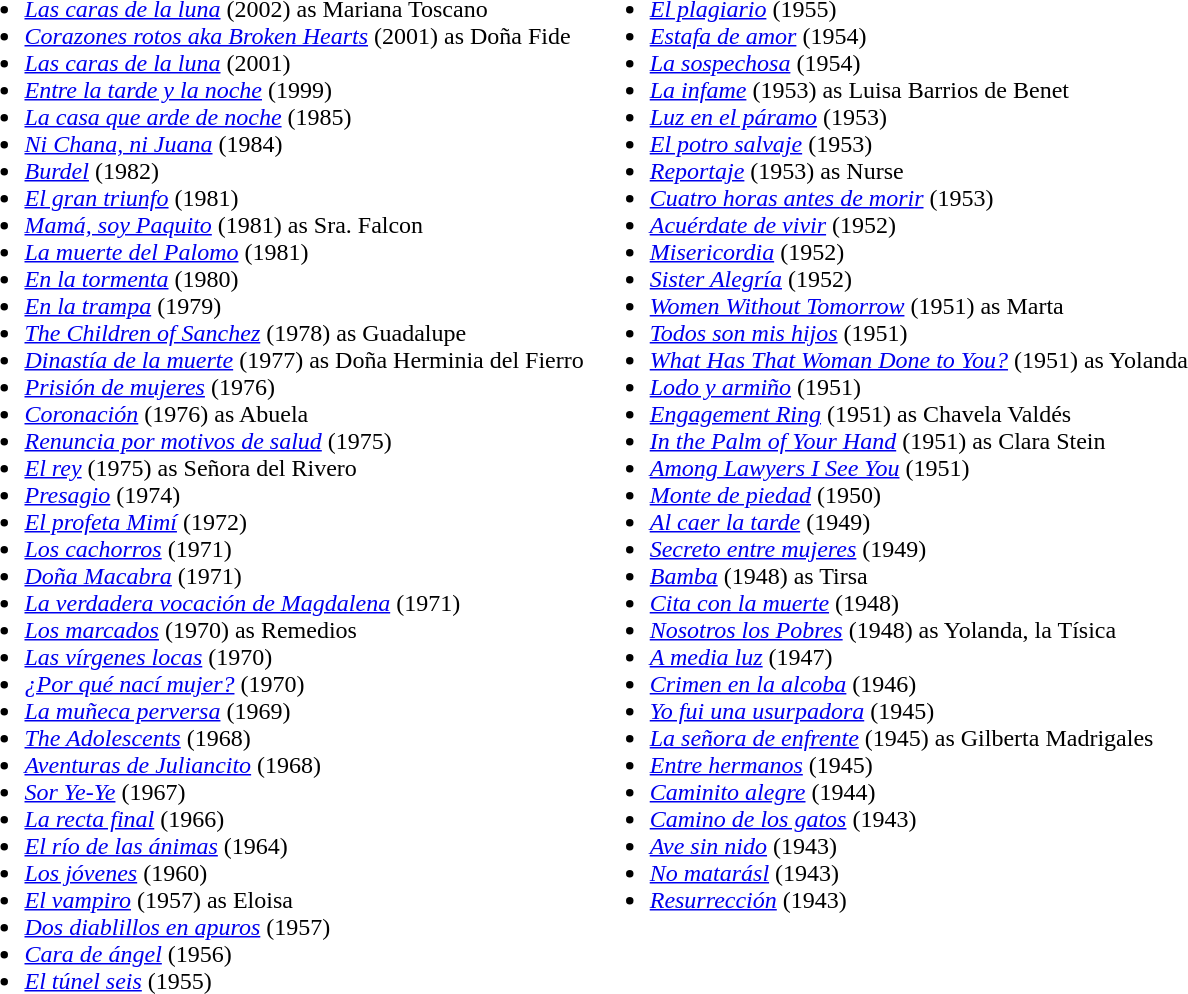<table>
<tr valign=top>
<td><br><ul><li><em><a href='#'>Las caras de la luna</a></em> (2002) as Mariana Toscano</li><li><em><a href='#'>Corazones rotos aka Broken Hearts</a></em> (2001) as Doña Fide</li><li><em><a href='#'>Las caras de la luna</a></em> (2001)</li><li><em><a href='#'>Entre la tarde y la noche</a></em> (1999)</li><li><em><a href='#'>La casa que arde de noche</a></em> (1985)</li><li><em><a href='#'>Ni Chana, ni Juana</a></em> (1984)</li><li><em><a href='#'>Burdel</a></em> (1982)</li><li><em><a href='#'>El gran triunfo</a></em> (1981)</li><li><em><a href='#'>Mamá, soy Paquito</a></em> (1981) as Sra. Falcon</li><li><em><a href='#'>La muerte del Palomo</a></em> (1981)</li><li><em><a href='#'>En la tormenta</a></em> (1980)</li><li><em><a href='#'>En la trampa</a></em> (1979)</li><li><em><a href='#'>The Children of Sanchez</a></em> (1978) as Guadalupe</li><li><em><a href='#'>Dinastía de la muerte</a></em> (1977) as Doña Herminia del Fierro</li><li><em><a href='#'>Prisión de mujeres</a></em> (1976)</li><li><em><a href='#'>Coronación</a></em> (1976) as Abuela</li><li><em><a href='#'>Renuncia por motivos de salud</a></em> (1975)</li><li><em><a href='#'>El rey</a></em> (1975) as Señora del Rivero</li><li><em><a href='#'>Presagio</a></em> (1974)</li><li><em><a href='#'>El profeta Mimí</a></em> (1972)</li><li><em><a href='#'>Los cachorros</a></em> (1971)</li><li><em><a href='#'>Doña Macabra</a></em> (1971)</li><li><em><a href='#'>La verdadera vocación de Magdalena</a></em> (1971)</li><li><em><a href='#'>Los marcados</a></em> (1970) as Remedios</li><li><em><a href='#'>Las vírgenes locas</a></em> (1970)</li><li><em><a href='#'>¿Por qué nací mujer?</a></em> (1970)</li><li><em><a href='#'>La muñeca perversa</a></em> (1969)</li><li><em><a href='#'>The Adolescents</a></em> (1968)</li><li><em><a href='#'>Aventuras de Juliancito</a></em> (1968)</li><li><em><a href='#'>Sor Ye-Ye</a></em> (1967)</li><li><em><a href='#'>La recta final</a></em> (1966)</li><li><em><a href='#'>El río de las ánimas</a></em> (1964)</li><li><em><a href='#'>Los jóvenes</a></em> (1960)</li><li><em><a href='#'>El vampiro</a></em> (1957) as Eloisa</li><li><em><a href='#'>Dos diablillos en apuros</a></em> (1957)</li><li><em><a href='#'>Cara de ángel</a></em> (1956)</li><li><em><a href='#'>El túnel seis</a></em> (1955)</li></ul></td>
<td><br><ul><li><em><a href='#'>El plagiario</a></em> (1955)</li><li><em><a href='#'>Estafa de amor</a></em> (1954)</li><li><em><a href='#'>La sospechosa</a></em> (1954)</li><li><em><a href='#'>La infame</a></em> (1953) as Luisa Barrios de Benet</li><li><em><a href='#'>Luz en el páramo</a></em> (1953)</li><li><em><a href='#'>El potro salvaje</a></em> (1953)</li><li><em><a href='#'>Reportaje</a></em> (1953) as Nurse</li><li><em><a href='#'>Cuatro horas antes de morir</a></em> (1953)</li><li><em><a href='#'>Acuérdate de vivir</a></em> (1952)</li><li><em><a href='#'>Misericordia</a></em> (1952)</li><li><em><a href='#'>Sister Alegría</a></em> (1952)</li><li><em><a href='#'>Women Without Tomorrow</a></em> (1951) as Marta</li><li><em><a href='#'>Todos son mis hijos</a></em> (1951)</li><li><em><a href='#'>What Has That Woman Done to You?</a></em> (1951) as Yolanda</li><li><em><a href='#'>Lodo y armiño</a></em> (1951)</li><li><em><a href='#'>Engagement Ring</a></em> (1951) as Chavela Valdés</li><li><em><a href='#'>In the Palm of Your Hand</a></em> (1951) as Clara Stein</li><li><em><a href='#'>Among Lawyers I See You</a></em> (1951)</li><li><em><a href='#'>Monte de piedad</a></em> (1950)</li><li><em><a href='#'>Al caer la tarde</a></em> (1949)</li><li><em><a href='#'>Secreto entre mujeres</a></em> (1949)</li><li><em><a href='#'>Bamba</a></em> (1948) as Tirsa</li><li><em><a href='#'>Cita con la muerte</a></em> (1948)</li><li><em><a href='#'>Nosotros los Pobres</a></em> (1948) as Yolanda, la Tísica</li><li><em><a href='#'>A media luz</a></em> (1947)</li><li><em><a href='#'>Crimen en la alcoba</a></em> (1946)</li><li><em><a href='#'>Yo fui una usurpadora</a></em> (1945)</li><li><em><a href='#'>La señora de enfrente</a></em> (1945) as Gilberta Madrigales</li><li><em><a href='#'>Entre hermanos</a></em> (1945)</li><li><em><a href='#'>Caminito alegre</a></em> (1944)</li><li><em><a href='#'>Camino de los gatos</a></em> (1943)</li><li><em><a href='#'>Ave sin nido</a></em> (1943)</li><li><em><a href='#'>No matarásl</a></em> (1943)</li><li><em><a href='#'>Resurrección</a></em> (1943)</li></ul></td>
</tr>
</table>
